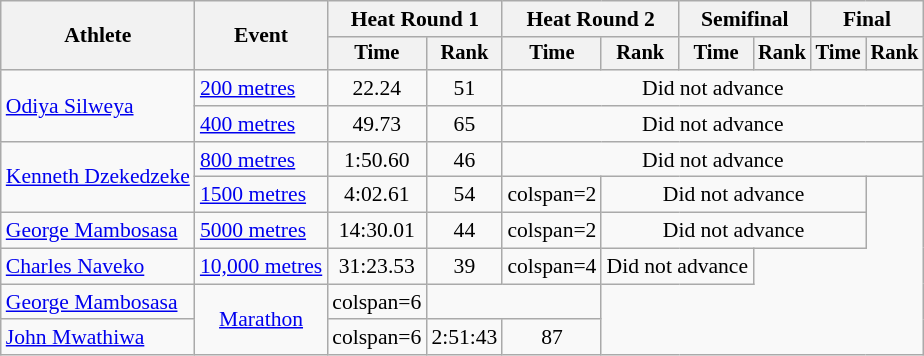<table class=wikitable style="font-size:90%; text-align:center">
<tr>
<th rowspan=2>Athlete</th>
<th rowspan=2>Event</th>
<th colspan=2>Heat Round 1</th>
<th colspan=2>Heat Round 2</th>
<th colspan=2>Semifinal</th>
<th colspan=2>Final</th>
</tr>
<tr style=font-size:95%>
<th>Time</th>
<th>Rank</th>
<th>Time</th>
<th>Rank</th>
<th>Time</th>
<th>Rank</th>
<th>Time</th>
<th>Rank</th>
</tr>
<tr align=center>
<td align=left rowspan=2><a href='#'>Odiya Silweya</a></td>
<td align=left><a href='#'>200 metres</a></td>
<td>22.24</td>
<td>51</td>
<td colspan=6>Did not advance</td>
</tr>
<tr align=center>
<td align=left><a href='#'>400 metres</a></td>
<td>49.73</td>
<td>65</td>
<td colspan=6>Did not advance</td>
</tr>
<tr align=center>
<td align=left rowspan=2><a href='#'>Kenneth Dzekedzeke</a></td>
<td align=left><a href='#'>800 metres</a></td>
<td>1:50.60</td>
<td>46</td>
<td colspan=6>Did not advance</td>
</tr>
<tr align=center>
<td align=left><a href='#'>1500 metres</a></td>
<td>4:02.61</td>
<td>54</td>
<td>colspan=2</td>
<td colspan=4>Did not advance</td>
</tr>
<tr align=center>
<td align=left><a href='#'>George Mambosasa</a></td>
<td align=left><a href='#'>5000 metres</a></td>
<td>14:30.01</td>
<td>44</td>
<td>colspan=2</td>
<td colspan=4>Did not advance</td>
</tr>
<tr align=center>
<td align=left><a href='#'>Charles Naveko</a></td>
<td align=left><a href='#'>10,000 metres</a></td>
<td>31:23.53</td>
<td>39</td>
<td>colspan=4</td>
<td colspan=2>Did not advance</td>
</tr>
<tr align=center>
<td align=left><a href='#'>George Mambosasa</a></td>
<td align=lef rowspan=2><a href='#'>Marathon</a></td>
<td>colspan=6</td>
<td colspan=2></td>
</tr>
<tr align=center>
<td align=left><a href='#'>John Mwathiwa</a></td>
<td>colspan=6</td>
<td>2:51:43</td>
<td>87</td>
</tr>
</table>
